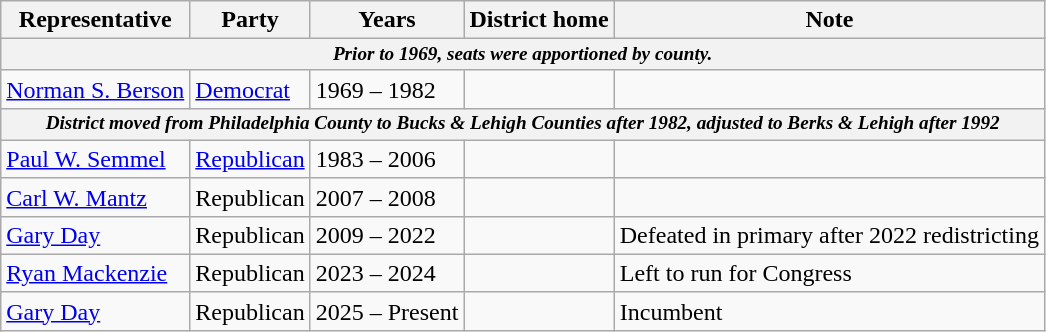<table class=wikitable>
<tr valign=bottom>
<th>Representative</th>
<th>Party</th>
<th>Years</th>
<th>District home</th>
<th>Note</th>
</tr>
<tr>
<th colspan=5 style="font-size: 80%;"><em>Prior to 1969, seats were apportioned by county.</em></th>
</tr>
<tr>
<td><a href='#'>Norman S. Berson</a></td>
<td><a href='#'>Democrat</a></td>
<td>1969 – 1982</td>
<td></td>
<td></td>
</tr>
<tr>
<th colspan=5 style="font-size: 80%;"><em>District moved from Philadelphia County to Bucks & Lehigh Counties after 1982, adjusted to Berks & Lehigh after 1992</em></th>
</tr>
<tr>
<td><a href='#'>Paul W. Semmel</a></td>
<td><a href='#'>Republican</a></td>
<td>1983 – 2006</td>
<td></td>
<td></td>
</tr>
<tr>
<td><a href='#'>Carl W. Mantz</a></td>
<td>Republican</td>
<td>2007 – 2008</td>
<td></td>
<td></td>
</tr>
<tr>
<td><a href='#'>Gary Day</a></td>
<td>Republican</td>
<td>2009 – 2022</td>
<td></td>
<td>Defeated in primary after 2022 redistricting</td>
</tr>
<tr>
<td><a href='#'>Ryan Mackenzie</a></td>
<td>Republican</td>
<td>2023 – 2024</td>
<td></td>
<td>Left to run for Congress</td>
</tr>
<tr>
<td><a href='#'>Gary Day</a></td>
<td>Republican</td>
<td>2025 – Present</td>
<td></td>
<td>Incumbent</td>
</tr>
</table>
